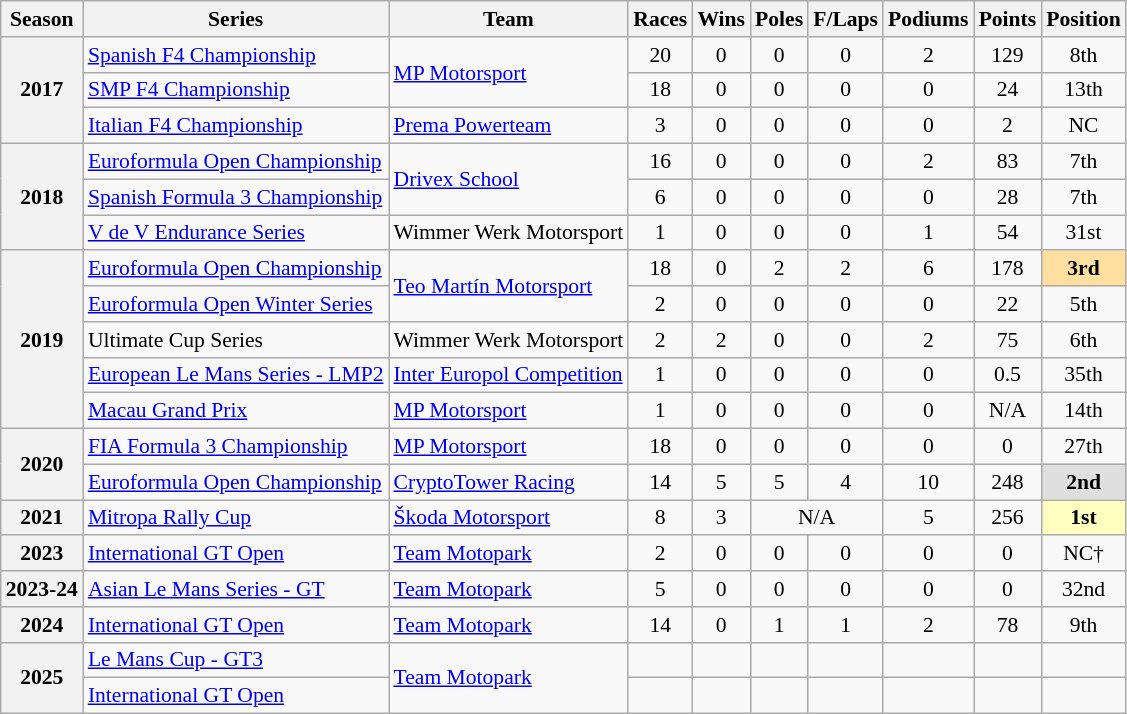<table class="wikitable" style="font-size: 90%; text-align:center">
<tr>
<th>Season</th>
<th>Series</th>
<th>Team</th>
<th>Races</th>
<th>Wins</th>
<th>Poles</th>
<th>F/Laps</th>
<th>Podiums</th>
<th>Points</th>
<th>Position</th>
</tr>
<tr>
<th rowspan=3>2017</th>
<td align=left><a href='#'>Spanish F4 Championship</a></td>
<td align=left rowspan=2><a href='#'>MP Motorsport</a></td>
<td>20</td>
<td>0</td>
<td>0</td>
<td>0</td>
<td>2</td>
<td>129</td>
<td>8th</td>
</tr>
<tr>
<td align=left><a href='#'>SMP F4 Championship</a></td>
<td>18</td>
<td>0</td>
<td>0</td>
<td>0</td>
<td>0</td>
<td>24</td>
<td>13th</td>
</tr>
<tr>
<td align=left><a href='#'>Italian F4 Championship</a></td>
<td align=left><a href='#'>Prema Powerteam</a></td>
<td>3</td>
<td>0</td>
<td>0</td>
<td>0</td>
<td>0</td>
<td>2</td>
<td>NC</td>
</tr>
<tr>
<th rowspan=3>2018</th>
<td align=left><a href='#'>Euroformula Open Championship</a></td>
<td align=left rowspan=2><a href='#'>Drivex School</a></td>
<td>16</td>
<td>0</td>
<td>0</td>
<td>0</td>
<td>2</td>
<td>83</td>
<td>7th</td>
</tr>
<tr>
<td align=left><a href='#'>Spanish Formula 3 Championship</a></td>
<td>6</td>
<td>0</td>
<td>0</td>
<td>0</td>
<td>0</td>
<td>28</td>
<td>7th</td>
</tr>
<tr>
<td align=left><a href='#'>V de V Endurance Series</a></td>
<td align=left>Wimmer Werk Motorsport</td>
<td>1</td>
<td>0</td>
<td>0</td>
<td>0</td>
<td>1</td>
<td>54</td>
<td>31st</td>
</tr>
<tr>
<th rowspan=5>2019</th>
<td align=left><a href='#'>Euroformula Open Championship</a></td>
<td rowspan=2 align=left><a href='#'>Teo Martín Motorsport</a></td>
<td>18</td>
<td>0</td>
<td>2</td>
<td>2</td>
<td>6</td>
<td>178</td>
<td style="background:#FFDF9F;"><strong>3rd</strong></td>
</tr>
<tr>
<td align=left><a href='#'>Euroformula Open Winter Series</a></td>
<td>2</td>
<td>0</td>
<td>0</td>
<td>0</td>
<td>0</td>
<td>22</td>
<td>5th</td>
</tr>
<tr>
<td align=left>Ultimate Cup Series</td>
<td align=left>Wimmer Werk Motorsport</td>
<td>2</td>
<td>2</td>
<td>0</td>
<td>0</td>
<td>2</td>
<td>75</td>
<td>6th</td>
</tr>
<tr>
<td align=left><a href='#'>European Le Mans Series - LMP2</a></td>
<td align=left><a href='#'>Inter Europol Competition</a></td>
<td>1</td>
<td>0</td>
<td>0</td>
<td>0</td>
<td>0</td>
<td>0.5</td>
<td>35th</td>
</tr>
<tr>
<td align=left><a href='#'>Macau Grand Prix</a></td>
<td align=left><a href='#'>MP Motorsport</a></td>
<td>1</td>
<td>0</td>
<td>0</td>
<td>0</td>
<td>0</td>
<td>N/A</td>
<td>14th</td>
</tr>
<tr>
<th rowspan=2>2020</th>
<td align=left><a href='#'>FIA Formula 3 Championship</a></td>
<td align=left><a href='#'>MP Motorsport</a></td>
<td>18</td>
<td>0</td>
<td>0</td>
<td>0</td>
<td>0</td>
<td>0</td>
<td>27th</td>
</tr>
<tr>
<td align=left><a href='#'>Euroformula Open Championship</a></td>
<td align=left><a href='#'>CryptoTower Racing</a></td>
<td>14</td>
<td>5</td>
<td>5</td>
<td>4</td>
<td>10</td>
<td>248</td>
<td style="background:#DFDFDF;"><strong>2nd</strong></td>
</tr>
<tr>
<th>2021</th>
<td align=left><a href='#'>Mitropa Rally Cup</a></td>
<td align=left><a href='#'>Škoda Motorsport</a></td>
<td>8</td>
<td>3</td>
<td colspan="2">N/A</td>
<td>5</td>
<td>256</td>
<td style="background:#FFFFBF;"><strong>1st</strong></td>
</tr>
<tr>
<th>2023</th>
<td align=left><a href='#'>International GT Open</a></td>
<td align=left><a href='#'>Team Motopark</a></td>
<td>2</td>
<td>0</td>
<td>0</td>
<td>0</td>
<td>0</td>
<td>0</td>
<td>NC†</td>
</tr>
<tr>
<th>2023-24</th>
<td align=left><a href='#'>Asian Le Mans Series - GT</a></td>
<td align=left><a href='#'>Team Motopark</a></td>
<td>5</td>
<td>0</td>
<td>0</td>
<td>0</td>
<td>0</td>
<td>0</td>
<td>32nd</td>
</tr>
<tr>
<th>2024</th>
<td align=left><a href='#'>International GT Open</a></td>
<td align=left><a href='#'>Team Motopark</a></td>
<td>14</td>
<td>0</td>
<td>1</td>
<td>1</td>
<td>2</td>
<td>78</td>
<td>9th</td>
</tr>
<tr>
<th rowspan="2">2025</th>
<td align=left><a href='#'>Le Mans Cup - GT3</a></td>
<td rowspan="2" align="left"><a href='#'>Team Motopark</a></td>
<td></td>
<td></td>
<td></td>
<td></td>
<td></td>
<td></td>
<td></td>
</tr>
<tr>
<td align=left><a href='#'>International GT Open</a></td>
<td></td>
<td></td>
<td></td>
<td></td>
<td></td>
<td></td>
<td></td>
</tr>
</table>
